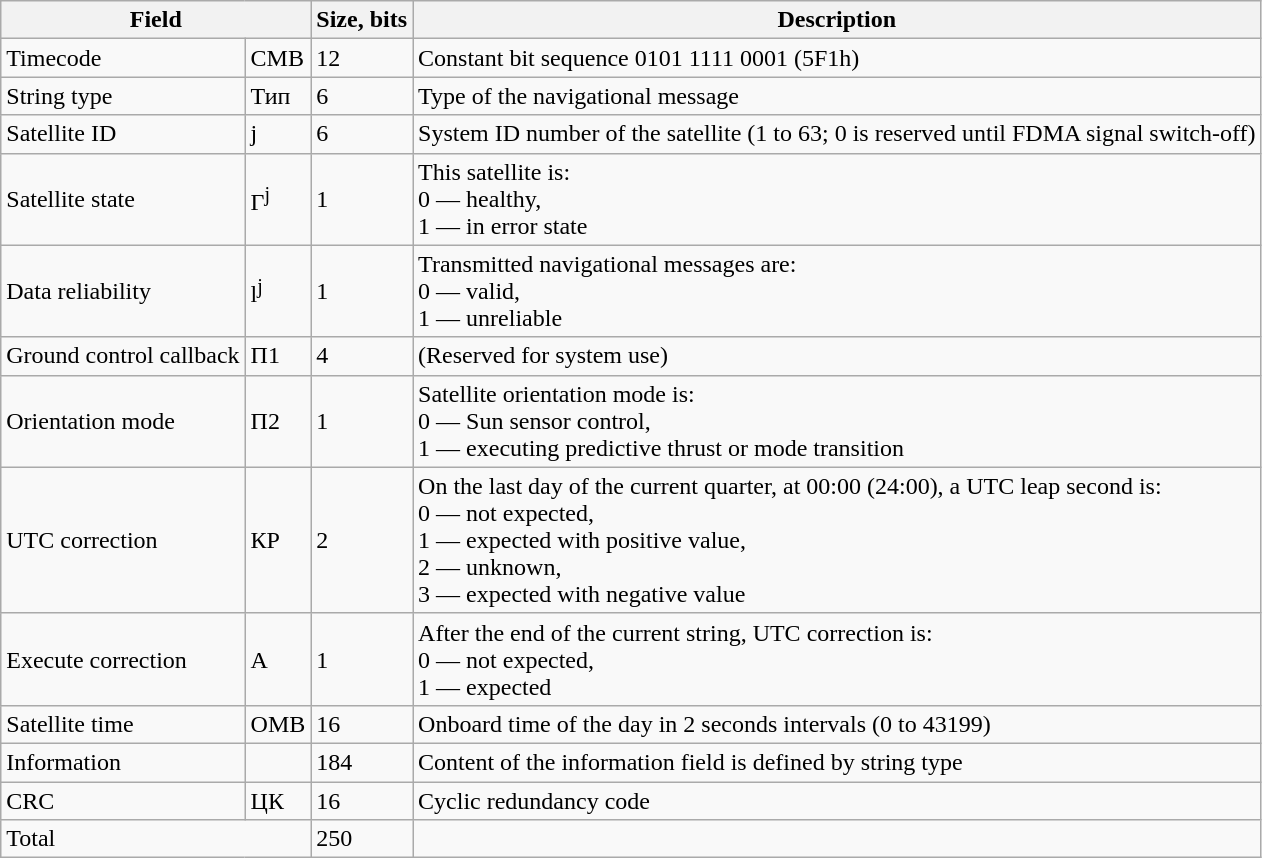<table class="wikitable">
<tr>
<th colspan="2">Field</th>
<th>Size, bits</th>
<th>Description</th>
</tr>
<tr>
<td>Timecode</td>
<td>СМВ</td>
<td>12</td>
<td>Constant bit sequence 0101 1111 0001 (5F1h)</td>
</tr>
<tr>
<td>String type</td>
<td>Тип</td>
<td>6</td>
<td>Type of the navigational message</td>
</tr>
<tr>
<td>Satellite ID</td>
<td>j</td>
<td>6</td>
<td>System ID number of the satellite (1 to 63; 0 is reserved until FDMA signal switch-off)</td>
</tr>
<tr>
<td>Satellite state</td>
<td>Г<sup>j</sup></td>
<td>1</td>
<td>This satellite is:<br>0 — healthy,<br>1 — in error state</td>
</tr>
<tr>
<td>Data reliability</td>
<td>l<sup>j</sup></td>
<td>1</td>
<td>Transmitted navigational messages are:<br>0 — valid,<br>1 — unreliable</td>
</tr>
<tr>
<td>Ground control callback</td>
<td>П1</td>
<td>4</td>
<td colspan=2>(Reserved for system use)</td>
</tr>
<tr>
<td>Orientation mode</td>
<td>П2</td>
<td>1</td>
<td>Satellite orientation mode is:<br>0 — Sun sensor control,<br>1 — executing predictive thrust or mode transition</td>
</tr>
<tr>
<td>UTC correction</td>
<td>КР</td>
<td>2</td>
<td>On the last day of the current quarter, at 00:00 (24:00), a UTC leap second is:<br>0 — not expected,<br>1 — expected with positive value,<br>2 — unknown,<br>3 — expected with negative value</td>
</tr>
<tr>
<td>Execute correction</td>
<td>А</td>
<td>1</td>
<td>After the end of the current string, UTC correction is:<br>0 — not expected,<br>1 — expected</td>
</tr>
<tr>
<td>Satellite time</td>
<td>ОМВ</td>
<td>16</td>
<td>Onboard time of the day in 2 seconds intervals (0 to 43199)</td>
</tr>
<tr>
<td>Information</td>
<td></td>
<td>184</td>
<td>Content of the information field is defined by string type</td>
</tr>
<tr>
<td>CRC</td>
<td>ЦК</td>
<td>16</td>
<td>Cyclic redundancy code</td>
</tr>
<tr>
<td colspan="2">Total</td>
<td>250</td>
</tr>
</table>
